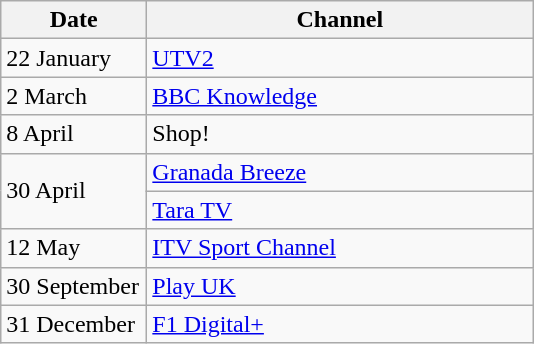<table class="wikitable">
<tr>
<th width=90>Date</th>
<th width=250>Channel</th>
</tr>
<tr>
<td>22 January</td>
<td><a href='#'>UTV2</a></td>
</tr>
<tr>
<td>2 March</td>
<td><a href='#'>BBC Knowledge</a></td>
</tr>
<tr>
<td>8 April</td>
<td>Shop!</td>
</tr>
<tr>
<td rowspan=2>30 April</td>
<td><a href='#'>Granada Breeze</a></td>
</tr>
<tr>
<td><a href='#'>Tara TV</a></td>
</tr>
<tr>
<td>12 May</td>
<td><a href='#'>ITV Sport Channel</a></td>
</tr>
<tr>
<td>30 September</td>
<td><a href='#'>Play UK</a></td>
</tr>
<tr>
<td>31 December</td>
<td><a href='#'>F1 Digital+</a></td>
</tr>
</table>
